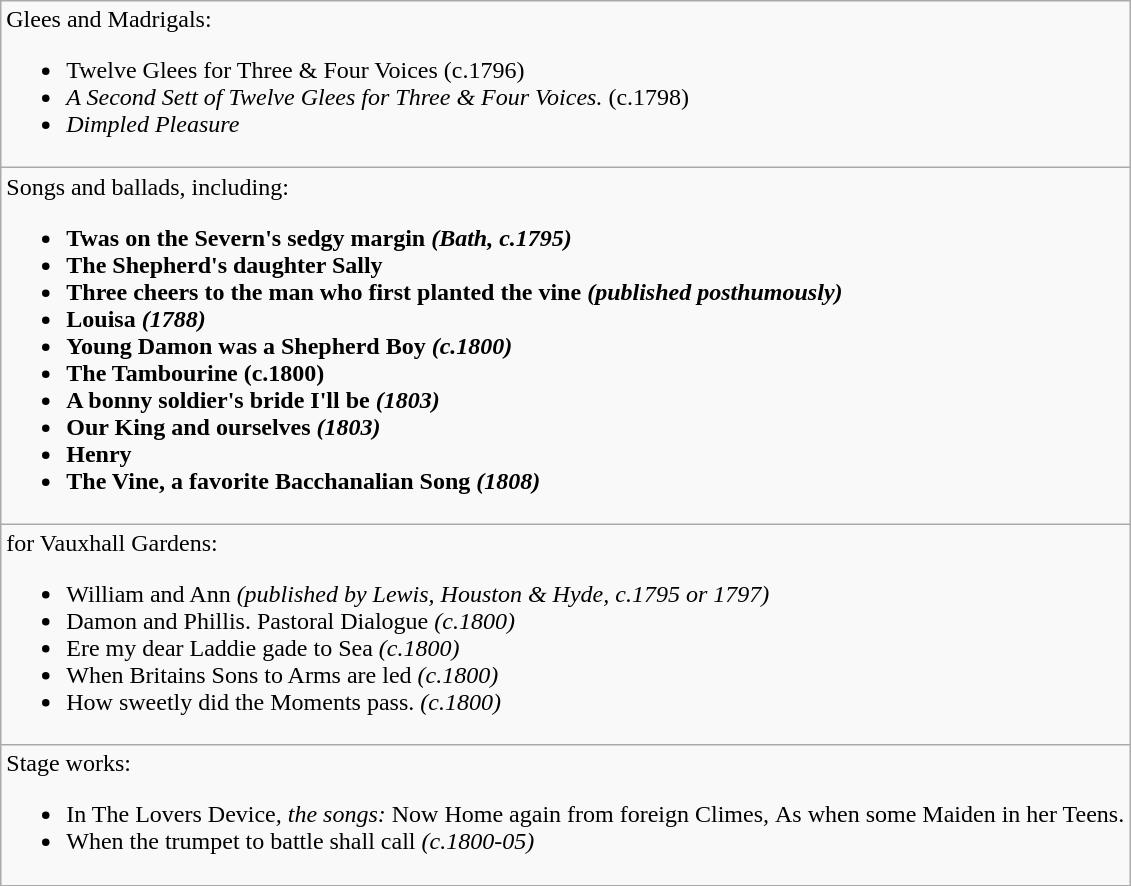<table class="wikitable">
<tr>
<td>Glees and Madrigals:<br><ul><li>Twelve Glees for Three & Four Voices (c.1796)</li><li><em> A Second Sett of Twelve Glees for Three & Four Voices.</em> (c.1798)</li><li><em>Dimpled Pleasure</em></li></ul></td>
</tr>
<tr>
<td>Songs and ballads, including:<br><ul><li><strong>Twas on the Severn's sedgy margin<em> (Bath, c.1795)</li><li></em>The Shepherd's daughter Sally<em></li><li></em>Three cheers to the man who first planted the vine<em> (published posthumously)</li><li></em>Louisa<em> (1788)</li><li></em>Young Damon was a Shepherd Boy<em> (c.1800)</li><li></em>The Tambourine (c.1800)<em></li><li></em>A bonny soldier's bride I'll be<em> (1803)</li><li></em>Our King and ourselves<em> (1803)</li><li></em>Henry<em></li><li></em>The Vine, a favorite Bacchanalian Song<em> (1808)</li></ul></td>
</tr>
<tr>
<td>for Vauxhall Gardens:<br><ul><li></em>William and Ann<em> (published by Lewis, Houston & Hyde, c.1795 or 1797)</li><li></em>Damon and Phillis. Pastoral Dialogue<em> (c.1800)</li><li></em>Ere my dear Laddie gade to Sea<em> (c.1800)</li><li></em>When Britains Sons to Arms are led<em> (c.1800)</li><li></em>How sweetly did the Moments pass.<em> (c.1800)</li></ul></td>
</tr>
<tr>
<td>Stage works:<br><ul><li>In </em>The Lovers Device<em>, the songs: </em>Now Home again from foreign Climes<em>, </em>As when some Maiden in her Teens.<em></li><li></em>When the trumpet to battle shall call<em> (c.1800-05)</li></ul></td>
</tr>
</table>
